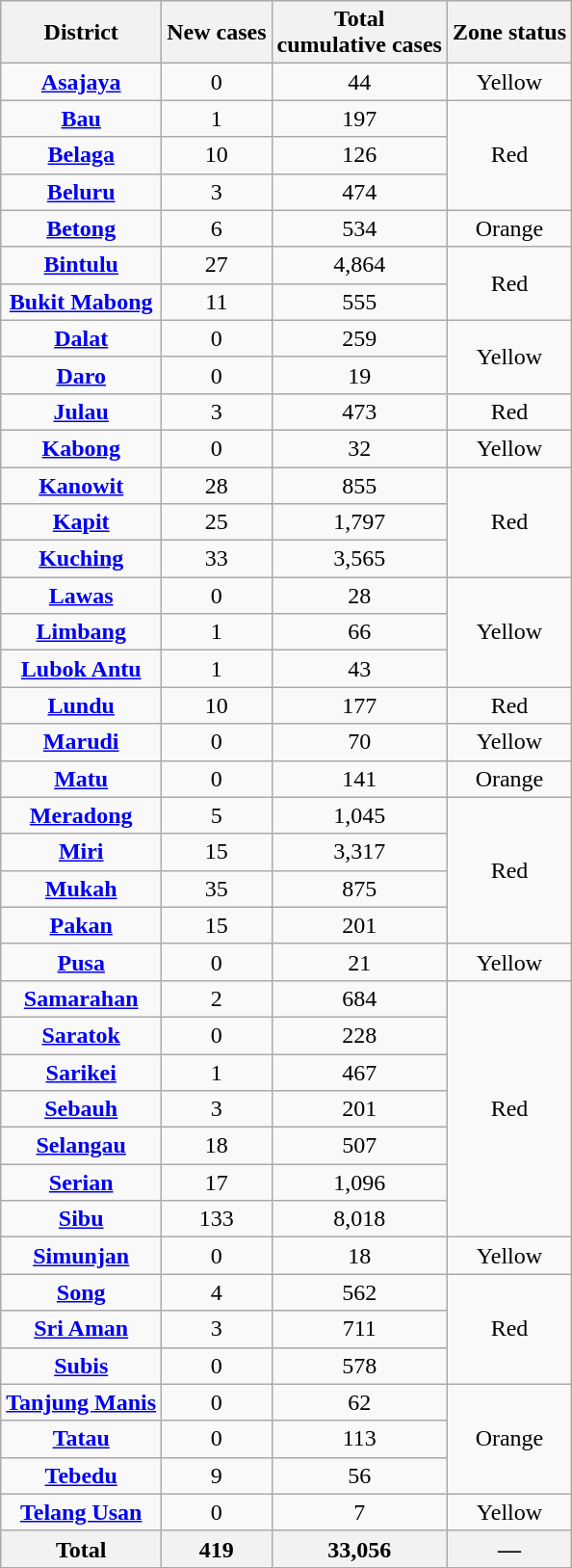<table class="wikitable sortable" style= "text-align: center;">
<tr>
<th>District</th>
<th>New cases</th>
<th>Total<br>cumulative cases</th>
<th>Zone status</th>
</tr>
<tr>
<td><strong><a href='#'>Asajaya</a></strong></td>
<td>0</td>
<td>44</td>
<td>Yellow</td>
</tr>
<tr>
<td><strong><a href='#'>Bau</a></strong></td>
<td>1</td>
<td>197</td>
<td rowspan="3">Red</td>
</tr>
<tr>
<td><strong><a href='#'>Belaga</a></strong></td>
<td>10</td>
<td>126</td>
</tr>
<tr>
<td><strong><a href='#'>Beluru</a></strong></td>
<td>3</td>
<td>474</td>
</tr>
<tr>
<td><strong><a href='#'>Betong</a></strong></td>
<td>6</td>
<td>534</td>
<td>Orange</td>
</tr>
<tr>
<td><strong><a href='#'>Bintulu</a></strong></td>
<td>27</td>
<td>4,864</td>
<td rowspan="2">Red</td>
</tr>
<tr>
<td><strong><a href='#'>Bukit Mabong</a></strong></td>
<td>11</td>
<td>555</td>
</tr>
<tr>
<td><strong><a href='#'>Dalat</a></strong></td>
<td>0</td>
<td>259</td>
<td rowspan="2">Yellow</td>
</tr>
<tr>
<td><strong><a href='#'>Daro</a></strong></td>
<td>0</td>
<td>19</td>
</tr>
<tr>
<td><strong><a href='#'>Julau</a></strong></td>
<td>3</td>
<td>473</td>
<td>Red</td>
</tr>
<tr>
<td><strong><a href='#'>Kabong</a></strong></td>
<td>0</td>
<td>32</td>
<td>Yellow</td>
</tr>
<tr>
<td><strong><a href='#'>Kanowit</a></strong></td>
<td>28</td>
<td>855</td>
<td rowspan="3">Red</td>
</tr>
<tr>
<td><strong><a href='#'>Kapit</a></strong></td>
<td>25</td>
<td>1,797</td>
</tr>
<tr>
<td><strong><a href='#'>Kuching</a></strong></td>
<td>33</td>
<td>3,565</td>
</tr>
<tr>
<td><strong><a href='#'>Lawas</a></strong></td>
<td>0</td>
<td>28</td>
<td rowspan="3">Yellow</td>
</tr>
<tr>
<td><strong><a href='#'>Limbang</a></strong></td>
<td>1</td>
<td>66</td>
</tr>
<tr>
<td><strong><a href='#'>Lubok Antu</a></strong></td>
<td>1</td>
<td>43</td>
</tr>
<tr>
<td><strong><a href='#'>Lundu</a></strong></td>
<td>10</td>
<td>177</td>
<td>Red</td>
</tr>
<tr>
<td><strong><a href='#'>Marudi</a></strong></td>
<td>0</td>
<td>70</td>
<td>Yellow</td>
</tr>
<tr>
<td><strong><a href='#'>Matu</a></strong></td>
<td>0</td>
<td>141</td>
<td>Orange</td>
</tr>
<tr>
<td><strong><a href='#'>Meradong</a></strong></td>
<td>5</td>
<td>1,045</td>
<td rowspan="4">Red</td>
</tr>
<tr>
<td><strong><a href='#'>Miri</a></strong></td>
<td>15</td>
<td>3,317</td>
</tr>
<tr>
<td><strong><a href='#'>Mukah</a></strong></td>
<td>35</td>
<td>875</td>
</tr>
<tr>
<td><strong><a href='#'>Pakan</a></strong></td>
<td>15</td>
<td>201</td>
</tr>
<tr>
<td><strong><a href='#'>Pusa</a></strong></td>
<td>0</td>
<td>21</td>
<td>Yellow</td>
</tr>
<tr>
<td><strong><a href='#'>Samarahan</a></strong></td>
<td>2</td>
<td>684</td>
<td rowspan="7">Red</td>
</tr>
<tr>
<td><strong><a href='#'>Saratok</a></strong></td>
<td>0</td>
<td>228</td>
</tr>
<tr>
<td><strong><a href='#'>Sarikei</a></strong></td>
<td>1</td>
<td>467</td>
</tr>
<tr>
<td><strong><a href='#'>Sebauh</a></strong></td>
<td>3</td>
<td>201</td>
</tr>
<tr>
<td><strong><a href='#'>Selangau</a></strong></td>
<td>18</td>
<td>507</td>
</tr>
<tr>
<td><strong><a href='#'>Serian</a></strong></td>
<td>17</td>
<td>1,096</td>
</tr>
<tr>
<td><strong><a href='#'>Sibu</a></strong></td>
<td>133</td>
<td>8,018</td>
</tr>
<tr>
<td><strong><a href='#'>Simunjan</a></strong></td>
<td>0</td>
<td>18</td>
<td>Yellow</td>
</tr>
<tr>
<td><strong><a href='#'>Song</a></strong></td>
<td>4</td>
<td>562</td>
<td rowspan="3">Red</td>
</tr>
<tr>
<td><strong><a href='#'>Sri Aman</a></strong></td>
<td>3</td>
<td>711</td>
</tr>
<tr>
<td><strong><a href='#'>Subis</a></strong></td>
<td>0</td>
<td>578</td>
</tr>
<tr>
<td><strong><a href='#'>Tanjung Manis</a></strong></td>
<td>0</td>
<td>62</td>
<td rowspan="3">Orange</td>
</tr>
<tr>
<td><strong><a href='#'>Tatau</a></strong></td>
<td>0</td>
<td>113</td>
</tr>
<tr>
<td><strong><a href='#'>Tebedu</a></strong></td>
<td>9</td>
<td>56</td>
</tr>
<tr>
<td><strong><a href='#'>Telang Usan</a></strong></td>
<td>0</td>
<td>7</td>
<td>Yellow</td>
</tr>
<tr>
<th><strong>Total</strong></th>
<th>419</th>
<th>33,056</th>
<th>—</th>
</tr>
</table>
